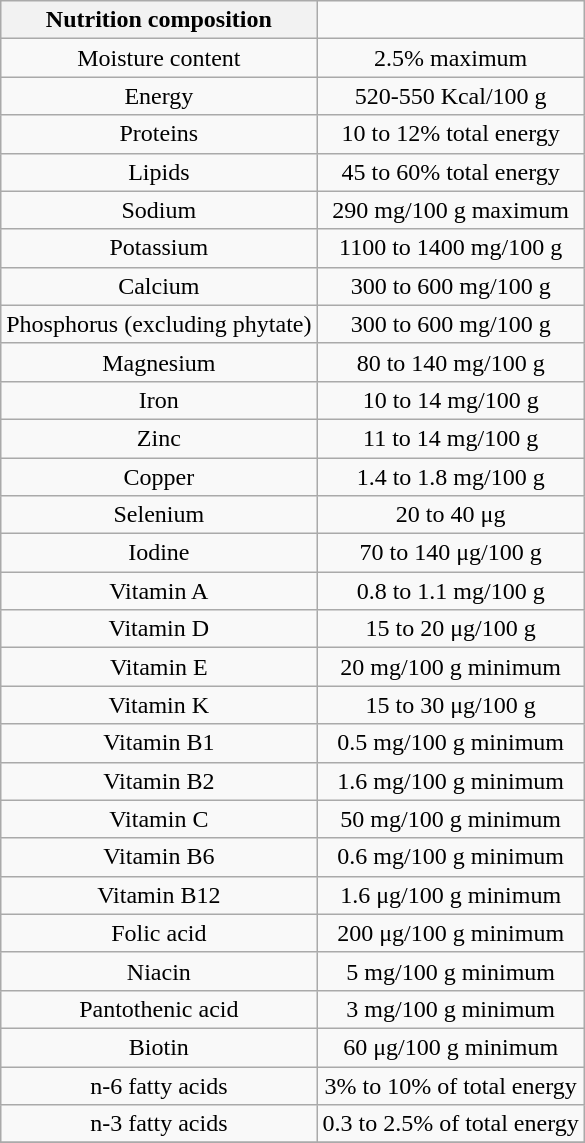<table class="wikitable" style = "float: right; margin-left:15px; text-align:center">
<tr>
<th>Nutrition composition</th>
</tr>
<tr>
<td>Moisture content</td>
<td>2.5% maximum</td>
</tr>
<tr>
<td>Energy</td>
<td>520-550 Kcal/100 g</td>
</tr>
<tr>
<td>Proteins</td>
<td>10 to 12% total energy</td>
</tr>
<tr>
<td>Lipids</td>
<td>45 to 60% total energy</td>
</tr>
<tr>
<td>Sodium</td>
<td>290 mg/100 g maximum</td>
</tr>
<tr>
<td>Potassium</td>
<td>1100 to 1400 mg/100 g</td>
</tr>
<tr>
<td>Calcium</td>
<td>300 to 600 mg/100 g</td>
</tr>
<tr>
<td>Phosphorus (excluding phytate)</td>
<td>300 to 600 mg/100 g</td>
</tr>
<tr>
<td>Magnesium</td>
<td>80 to 140 mg/100 g</td>
</tr>
<tr>
<td>Iron</td>
<td>10 to 14 mg/100 g</td>
</tr>
<tr>
<td>Zinc</td>
<td>11 to 14 mg/100 g</td>
</tr>
<tr>
<td>Copper</td>
<td>1.4 to 1.8 mg/100 g</td>
</tr>
<tr>
<td>Selenium</td>
<td>20 to 40 μg</td>
</tr>
<tr>
<td>Iodine</td>
<td>70 to 140 μg/100 g</td>
</tr>
<tr>
<td>Vitamin A</td>
<td>0.8 to 1.1 mg/100 g</td>
</tr>
<tr>
<td>Vitamin D</td>
<td>15 to 20 μg/100 g</td>
</tr>
<tr>
<td>Vitamin E</td>
<td>20 mg/100 g minimum</td>
</tr>
<tr>
<td>Vitamin K</td>
<td>15 to 30 μg/100 g</td>
</tr>
<tr>
<td>Vitamin B1</td>
<td>0.5 mg/100 g minimum</td>
</tr>
<tr>
<td>Vitamin B2</td>
<td>1.6 mg/100 g minimum</td>
</tr>
<tr>
<td>Vitamin C</td>
<td>50 mg/100 g minimum</td>
</tr>
<tr>
<td>Vitamin B6</td>
<td>0.6 mg/100 g minimum</td>
</tr>
<tr>
<td>Vitamin B12</td>
<td>1.6 μg/100 g minimum</td>
</tr>
<tr>
<td>Folic acid</td>
<td>200 μg/100 g minimum</td>
</tr>
<tr>
<td>Niacin</td>
<td>5 mg/100 g minimum</td>
</tr>
<tr>
<td>Pantothenic acid</td>
<td>3 mg/100 g minimum</td>
</tr>
<tr>
<td>Biotin</td>
<td>60 μg/100 g minimum</td>
</tr>
<tr>
<td>n-6 fatty acids</td>
<td>3% to 10% of total energy</td>
</tr>
<tr>
<td>n-3 fatty acids</td>
<td>0.3 to 2.5% of total energy</td>
</tr>
<tr>
</tr>
</table>
